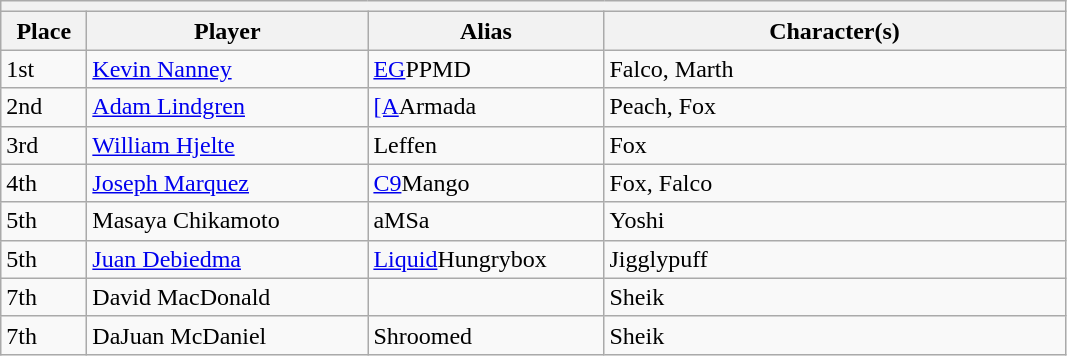<table class="wikitable">
<tr>
<th colspan=4></th>
</tr>
<tr>
<th style="width:50px;">Place</th>
<th style="width:180px;">Player</th>
<th style="width:150px;">Alias</th>
<th style="width:300px;">Character(s)</th>
</tr>
<tr>
<td>1st</td>
<td> <a href='#'>Kevin Nanney</a></td>
<td><a href='#'>EG</a>PPMD</td>
<td>Falco, Marth</td>
</tr>
<tr>
<td>2nd</td>
<td> <a href='#'>Adam Lindgren</a></td>
<td><a href='#'>[A</a>Armada</td>
<td>Peach, Fox</td>
</tr>
<tr>
<td>3rd</td>
<td> <a href='#'>William Hjelte</a></td>
<td>Leffen</td>
<td>Fox</td>
</tr>
<tr>
<td>4th</td>
<td> <a href='#'>Joseph Marquez</a></td>
<td><a href='#'>C9</a>Mango</td>
<td>Fox, Falco</td>
</tr>
<tr>
<td>5th</td>
<td> Masaya Chikamoto</td>
<td>aMSa</td>
<td>Yoshi</td>
</tr>
<tr>
<td>5th</td>
<td> <a href='#'>Juan Debiedma</a></td>
<td><a href='#'>Liquid</a>Hungrybox</td>
<td>Jigglypuff</td>
</tr>
<tr>
<td>7th</td>
<td> David MacDonald</td>
<td></td>
<td>Sheik</td>
</tr>
<tr>
<td>7th</td>
<td> DaJuan McDaniel</td>
<td>Shroomed</td>
<td>Sheik</td>
</tr>
</table>
